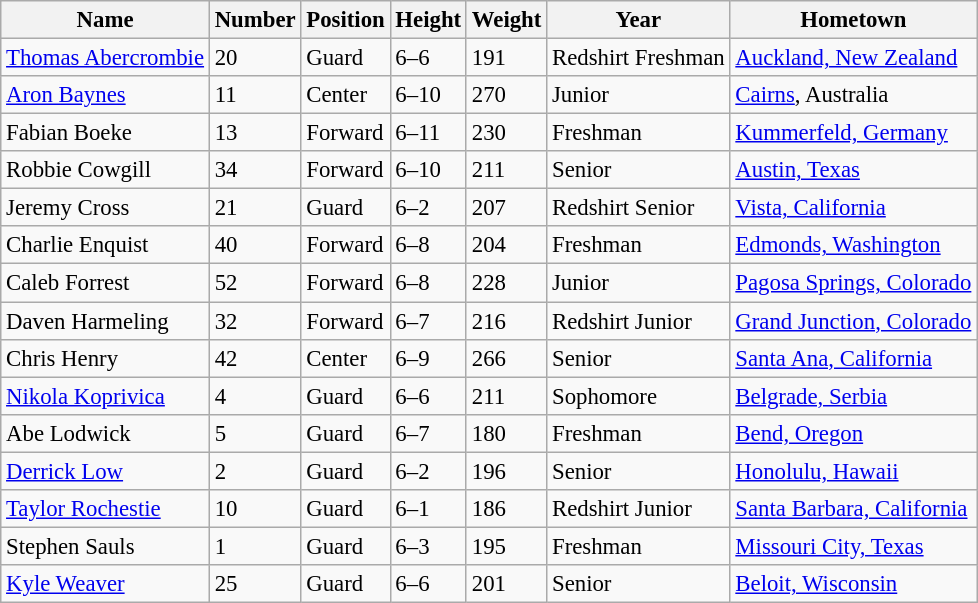<table class="wikitable" style="font-size:95%;">
<tr>
<th>Name</th>
<th>Number</th>
<th>Position</th>
<th>Height</th>
<th>Weight</th>
<th>Year</th>
<th>Hometown</th>
</tr>
<tr>
<td><a href='#'>Thomas Abercrombie</a></td>
<td>20</td>
<td>Guard</td>
<td>6–6</td>
<td>191</td>
<td>Redshirt Freshman</td>
<td><a href='#'>Auckland, New Zealand</a></td>
</tr>
<tr>
<td><a href='#'>Aron Baynes</a></td>
<td>11</td>
<td>Center</td>
<td>6–10</td>
<td>270</td>
<td>Junior</td>
<td><a href='#'>Cairns</a>, Australia</td>
</tr>
<tr>
<td>Fabian Boeke</td>
<td>13</td>
<td>Forward</td>
<td>6–11</td>
<td>230</td>
<td>Freshman</td>
<td><a href='#'>Kummerfeld, Germany</a></td>
</tr>
<tr>
<td>Robbie Cowgill</td>
<td>34</td>
<td>Forward</td>
<td>6–10</td>
<td>211</td>
<td>Senior</td>
<td><a href='#'>Austin, Texas</a></td>
</tr>
<tr>
<td>Jeremy Cross</td>
<td>21</td>
<td>Guard</td>
<td>6–2</td>
<td>207</td>
<td>Redshirt Senior</td>
<td><a href='#'>Vista, California</a></td>
</tr>
<tr>
<td>Charlie Enquist</td>
<td>40</td>
<td>Forward</td>
<td>6–8</td>
<td>204</td>
<td>Freshman</td>
<td><a href='#'>Edmonds, Washington</a></td>
</tr>
<tr>
<td>Caleb Forrest</td>
<td>52</td>
<td>Forward</td>
<td>6–8</td>
<td>228</td>
<td>Junior</td>
<td><a href='#'>Pagosa Springs, Colorado</a></td>
</tr>
<tr>
<td>Daven Harmeling</td>
<td>32</td>
<td>Forward</td>
<td>6–7</td>
<td>216</td>
<td>Redshirt Junior</td>
<td><a href='#'>Grand Junction, Colorado</a></td>
</tr>
<tr>
<td>Chris Henry</td>
<td>42</td>
<td>Center</td>
<td>6–9</td>
<td>266</td>
<td>Senior</td>
<td><a href='#'>Santa Ana, California</a></td>
</tr>
<tr>
<td><a href='#'>Nikola Koprivica</a></td>
<td>4</td>
<td>Guard</td>
<td>6–6</td>
<td>211</td>
<td>Sophomore</td>
<td><a href='#'>Belgrade, Serbia</a></td>
</tr>
<tr>
<td>Abe Lodwick</td>
<td>5</td>
<td>Guard</td>
<td>6–7</td>
<td>180</td>
<td>Freshman</td>
<td><a href='#'>Bend, Oregon</a></td>
</tr>
<tr>
<td><a href='#'>Derrick Low</a></td>
<td>2</td>
<td>Guard</td>
<td>6–2</td>
<td>196</td>
<td>Senior</td>
<td><a href='#'>Honolulu, Hawaii</a></td>
</tr>
<tr>
<td><a href='#'>Taylor Rochestie</a></td>
<td>10</td>
<td>Guard</td>
<td>6–1</td>
<td>186</td>
<td>Redshirt Junior</td>
<td><a href='#'>Santa Barbara, California</a></td>
</tr>
<tr>
<td>Stephen Sauls</td>
<td>1</td>
<td>Guard</td>
<td>6–3</td>
<td>195</td>
<td>Freshman</td>
<td><a href='#'>Missouri City, Texas</a></td>
</tr>
<tr>
<td><a href='#'>Kyle Weaver</a></td>
<td>25</td>
<td>Guard</td>
<td>6–6</td>
<td>201</td>
<td>Senior</td>
<td><a href='#'>Beloit, Wisconsin</a></td>
</tr>
</table>
